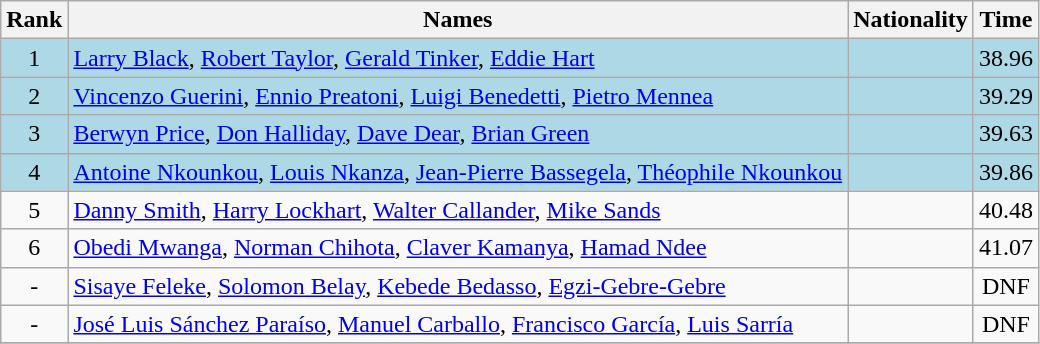<table class="wikitable sortable" style="text-align:center">
<tr>
<th>Rank</th>
<th>Names</th>
<th>Nationality</th>
<th>Time</th>
</tr>
<tr bgcolor=lightblue>
<td>1</td>
<td align=left><a href='#'>Larry Black</a>, <a href='#'>Robert Taylor</a>, <a href='#'>Gerald Tinker</a>, <a href='#'>Eddie Hart</a></td>
<td align=left></td>
<td>38.96</td>
</tr>
<tr bgcolor=lightblue>
<td>2</td>
<td align=left><a href='#'>Vincenzo Guerini</a>, <a href='#'>Ennio Preatoni</a>, <a href='#'>Luigi Benedetti</a>, <a href='#'>Pietro Mennea</a></td>
<td align=left></td>
<td>39.29</td>
</tr>
<tr bgcolor=lightblue>
<td>3</td>
<td align=left><a href='#'>Berwyn Price</a>, <a href='#'>Don Halliday</a>, <a href='#'>Dave Dear</a>, <a href='#'>Brian Green</a></td>
<td align=left></td>
<td>39.63</td>
</tr>
<tr bgcolor=lightblue>
<td>4</td>
<td align=left><a href='#'>Antoine Nkounkou</a>, <a href='#'>Louis Nkanza</a>, <a href='#'>Jean-Pierre Bassegela</a>, <a href='#'>Théophile Nkounkou</a></td>
<td align=left></td>
<td>39.86</td>
</tr>
<tr>
<td>5</td>
<td align=left><a href='#'>Danny Smith</a>, <a href='#'>Harry Lockhart</a>, <a href='#'>Walter Callander</a>, <a href='#'>Mike Sands</a></td>
<td align=left></td>
<td>40.48</td>
</tr>
<tr>
<td>6</td>
<td align=left><a href='#'>Obedi Mwanga</a>, <a href='#'>Norman Chihota</a>, <a href='#'>Claver Kamanya</a>, <a href='#'>Hamad Ndee</a></td>
<td align=left></td>
<td>41.07</td>
</tr>
<tr>
<td>-</td>
<td align=left><a href='#'>Sisaye Feleke</a>, <a href='#'>Solomon Belay</a>, <a href='#'>Kebede Bedasso</a>, <a href='#'>Egzi-Gebre-Gebre</a></td>
<td align=left></td>
<td>DNF</td>
</tr>
<tr>
<td>-</td>
<td align=left><a href='#'>José Luis Sánchez Paraíso</a>, <a href='#'>Manuel Carballo</a>, <a href='#'>Francisco García</a>, <a href='#'>Luis Sarría</a></td>
<td align=left></td>
<td>DNF</td>
</tr>
<tr>
</tr>
</table>
